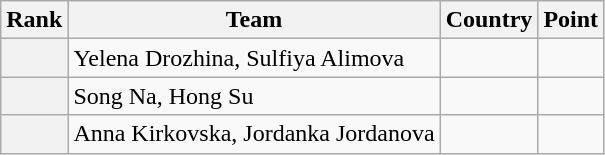<table class="wikitable sortable">
<tr>
<th>Rank</th>
<th>Team</th>
<th>Country</th>
<th>Point</th>
</tr>
<tr>
<th></th>
<td>Yelena Drozhina, Sulfiya Alimova</td>
<td></td>
<td></td>
</tr>
<tr>
<th></th>
<td>Song Na, Hong Su</td>
<td></td>
<td></td>
</tr>
<tr>
<th></th>
<td>Anna Kirkovska, Jordanka Jordanova</td>
<td></td>
<td></td>
</tr>
</table>
